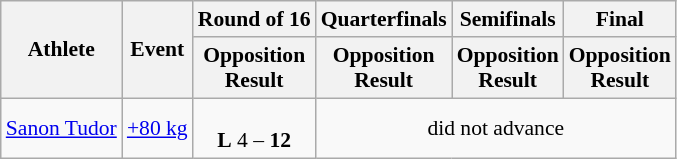<table class="wikitable" style="font-size:90%">
<tr>
<th rowspan=2>Athlete</th>
<th rowspan=2>Event</th>
<th>Round of 16</th>
<th>Quarterfinals</th>
<th>Semifinals</th>
<th>Final</th>
</tr>
<tr>
<th>Opposition<br>Result</th>
<th>Opposition<br>Result</th>
<th>Opposition<br>Result</th>
<th>Opposition<br>Result</th>
</tr>
<tr>
<td><a href='#'>Sanon Tudor</a></td>
<td><a href='#'>+80 kg</a></td>
<td align=center><br><strong>L</strong> 4 – <strong>12</strong></td>
<td align=center colspan="7">did not advance</td>
</tr>
</table>
